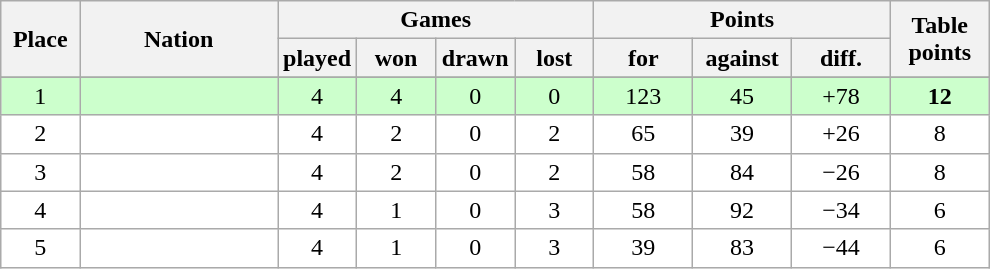<table class="wikitable">
<tr>
<th rowspan=2 width="8%">Place</th>
<th rowspan=2 width="20%">Nation</th>
<th colspan=4 width="32%">Games</th>
<th colspan=3 width="30%">Points</th>
<th rowspan=2 width="10%">Table<br>points</th>
</tr>
<tr>
<th width="8%">played</th>
<th width="8%">won</th>
<th width="8%">drawn</th>
<th width="8%">lost</th>
<th width="10%">for</th>
<th width="10%">against</th>
<th width="10%">diff.</th>
</tr>
<tr>
</tr>
<tr bgcolor=#ccffcc align=center>
<td>1</td>
<td align=left></td>
<td>4</td>
<td>4</td>
<td>0</td>
<td>0</td>
<td>123</td>
<td>45</td>
<td>+78</td>
<td><strong>12</strong></td>
</tr>
<tr bgcolor=#ffffff align=center>
<td>2</td>
<td align=left></td>
<td>4</td>
<td>2</td>
<td>0</td>
<td>2</td>
<td>65</td>
<td>39</td>
<td>+26</td>
<td>8</td>
</tr>
<tr bgcolor=#ffffFF align=center>
<td>3</td>
<td align=left></td>
<td>4</td>
<td>2</td>
<td>0</td>
<td>2</td>
<td>58</td>
<td>84</td>
<td>−26</td>
<td>8</td>
</tr>
<tr bgcolor=#ffffFF align=center>
<td>4</td>
<td align=left></td>
<td>4</td>
<td>1</td>
<td>0</td>
<td>3</td>
<td>58</td>
<td>92</td>
<td>−34</td>
<td>6</td>
</tr>
<tr bgcolor=#ffffFF align=center>
<td>5</td>
<td align=left></td>
<td>4</td>
<td>1</td>
<td>0</td>
<td>3</td>
<td>39</td>
<td>83</td>
<td>−44</td>
<td>6</td>
</tr>
</table>
